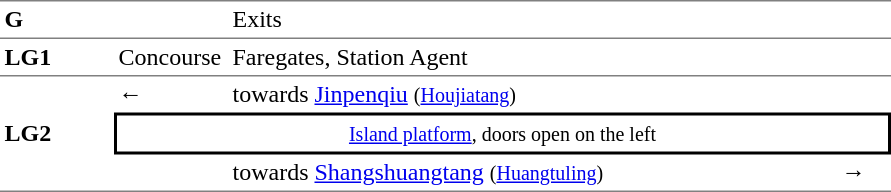<table table border=0 cellspacing=0 cellpadding=3>
<tr>
<td style="border-bottom:solid 1px gray; border-top:solid 1px gray;" valign=top><strong>G</strong></td>
<td style="border-bottom:solid 1px gray; border-top:solid 1px gray;" valign=top></td>
<td style="border-bottom:solid 1px gray; border-top:solid 1px gray;" valign=top>Exits</td>
<td style="border-bottom:solid 1px gray; border-top:solid 1px gray;" valign=top></td>
</tr>
<tr>
<td style="border-bottom:solid 1px gray;" width=70><strong>LG1</strong></td>
<td style="border-bottom:solid 1px gray;" width=70>Concourse</td>
<td style="border-bottom:solid 1px gray;" width=400>Faregates, Station Agent</td>
<td style="border-bottom:solid 1px gray;" width=30></td>
</tr>
<tr>
<td style="border-bottom:solid 1px gray;" rowspan=3><strong>LG2</strong></td>
<td>←</td>
<td> towards <a href='#'>Jinpenqiu</a> <small>(<a href='#'>Houjiatang</a>)</small></td>
<td></td>
</tr>
<tr>
<td style="border-right:solid 2px black;border-left:solid 2px black;border-top:solid 2px black;border-bottom:solid 2px black;text-align:center;" colspan=3><small><a href='#'>Island platform</a>, doors open on the left</small></td>
</tr>
<tr>
<td style="border-bottom:solid 1px gray;"></td>
<td style="border-bottom:solid 1px gray;"> towards <a href='#'>Shangshuangtang</a> <small>(<a href='#'>Huangtuling</a>)</small></td>
<td style="border-bottom:solid 1px gray;">→</td>
</tr>
<tr>
</tr>
</table>
